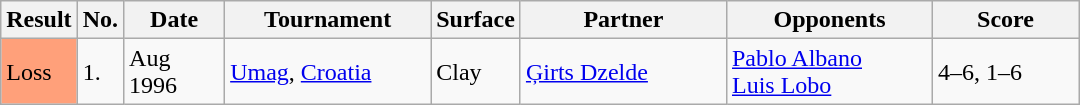<table class="sortable wikitable">
<tr>
<th style="width:40px">Result</th>
<th style="width:20px" class="unsortable">No.</th>
<th style="width:60px">Date</th>
<th style="width:130px">Tournament</th>
<th style="width:50px">Surface</th>
<th style="width:130px">Partner</th>
<th style="width:130px">Opponents</th>
<th style="width:90px" class="unsortable">Score</th>
</tr>
<tr>
<td style="background:#ffa07a;">Loss</td>
<td>1.</td>
<td>Aug 1996</td>
<td><a href='#'>Umag</a>, <a href='#'>Croatia</a></td>
<td>Clay</td>
<td> <a href='#'>Ģirts Dzelde</a></td>
<td> <a href='#'>Pablo Albano</a><br> <a href='#'>Luis Lobo</a></td>
<td>4–6, 1–6</td>
</tr>
</table>
